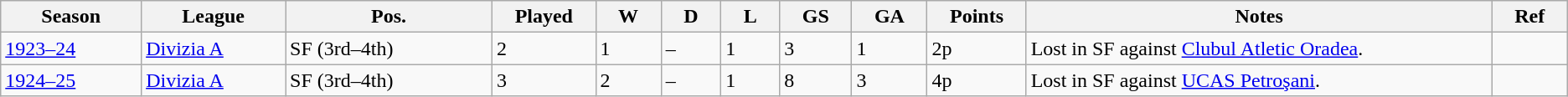<table class="wikitable">
<tr>
<th style="width:2%;">Season</th>
<th style="width:2%;">League</th>
<th style="width:4%;">Pos.</th>
<th style="width:1%;">Played</th>
<th style="width:1%;">W</th>
<th style="width:1%;">D</th>
<th style="width:1%;">L</th>
<th style="width:1%;">GS</th>
<th style="width:1%;">GA</th>
<th style="width:1%;">Points</th>
<th style="width:9%;">Notes</th>
<th style="width:1%;">Ref</th>
</tr>
<tr>
<td><a href='#'>1923–24</a></td>
<td><a href='#'>Divizia A</a></td>
<td>SF (3rd–4th)</td>
<td>2</td>
<td>1</td>
<td>–</td>
<td>1</td>
<td>3</td>
<td>1</td>
<td>2p</td>
<td>Lost in SF against <a href='#'>Clubul Atletic Oradea</a>.</td>
<td></td>
</tr>
<tr>
<td><a href='#'>1924–25</a></td>
<td><a href='#'>Divizia A</a></td>
<td>SF (3rd–4th)</td>
<td>3</td>
<td>2</td>
<td>–</td>
<td>1</td>
<td>8</td>
<td>3</td>
<td>4p</td>
<td>Lost in SF against <a href='#'>UCAS Petroşani</a>.</td>
<td></td>
</tr>
</table>
